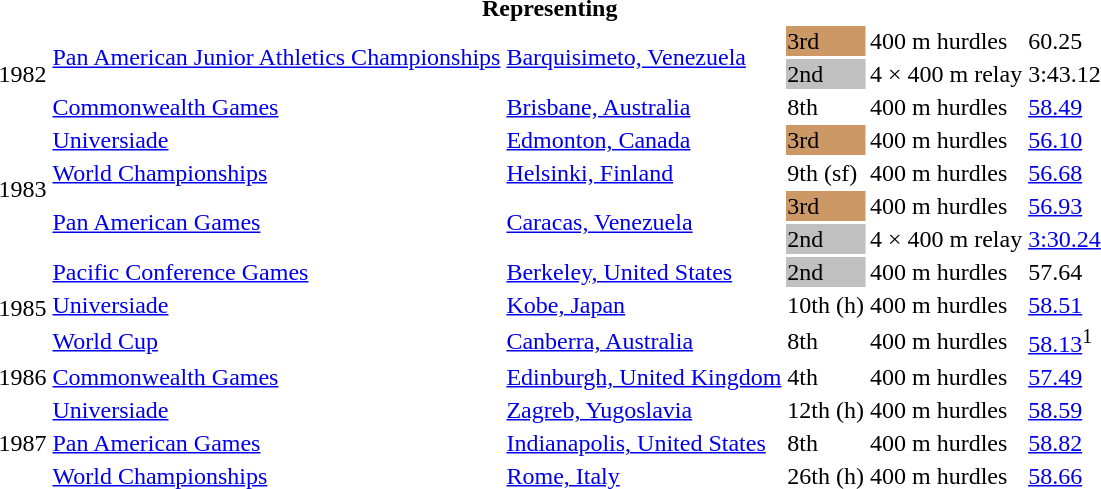<table>
<tr>
<th colspan=6>Representing </th>
</tr>
<tr>
<td rowspan=3>1982</td>
<td rowspan=2><a href='#'>Pan American Junior Athletics Championships</a></td>
<td rowspan=2><a href='#'>Barquisimeto, Venezuela</a></td>
<td bgcolor=cc9966>3rd</td>
<td>400 m hurdles</td>
<td>60.25</td>
</tr>
<tr>
<td bgcolor=silver>2nd</td>
<td>4 × 400 m relay</td>
<td>3:43.12</td>
</tr>
<tr>
<td><a href='#'>Commonwealth Games</a></td>
<td><a href='#'>Brisbane, Australia</a></td>
<td>8th</td>
<td>400 m hurdles</td>
<td><a href='#'>58.49</a></td>
</tr>
<tr>
<td rowspan=4>1983</td>
<td><a href='#'>Universiade</a></td>
<td><a href='#'>Edmonton, Canada</a></td>
<td bgcolor=cc9966>3rd</td>
<td>400 m hurdles</td>
<td><a href='#'>56.10</a></td>
</tr>
<tr>
<td><a href='#'>World Championships</a></td>
<td><a href='#'>Helsinki, Finland</a></td>
<td>9th (sf)</td>
<td>400 m hurdles</td>
<td><a href='#'>56.68</a></td>
</tr>
<tr>
<td rowspan=2><a href='#'>Pan American Games</a></td>
<td rowspan=2><a href='#'>Caracas, Venezuela</a></td>
<td bgcolor=cc9966>3rd</td>
<td>400 m hurdles</td>
<td><a href='#'>56.93</a></td>
</tr>
<tr>
<td bgcolor=silver>2nd</td>
<td>4 × 400 m relay</td>
<td><a href='#'>3:30.24</a></td>
</tr>
<tr>
<td rowspan=3>1985</td>
<td><a href='#'>Pacific Conference Games</a></td>
<td><a href='#'>Berkeley, United States</a></td>
<td bgcolor=silver>2nd</td>
<td>400 m hurdles</td>
<td>57.64</td>
</tr>
<tr>
<td><a href='#'>Universiade</a></td>
<td><a href='#'>Kobe, Japan</a></td>
<td>10th (h)</td>
<td>400 m hurdles</td>
<td><a href='#'>58.51</a></td>
</tr>
<tr>
<td><a href='#'>World Cup</a></td>
<td><a href='#'>Canberra, Australia</a></td>
<td>8th</td>
<td>400 m hurdles</td>
<td><a href='#'>58.13</a><sup>1</sup></td>
</tr>
<tr>
<td>1986</td>
<td><a href='#'>Commonwealth Games</a></td>
<td><a href='#'>Edinburgh, United Kingdom</a></td>
<td>4th</td>
<td>400 m hurdles</td>
<td><a href='#'>57.49</a></td>
</tr>
<tr>
<td rowspan=3>1987</td>
<td><a href='#'>Universiade</a></td>
<td><a href='#'>Zagreb, Yugoslavia</a></td>
<td>12th (h)</td>
<td>400 m hurdles</td>
<td><a href='#'>58.59</a></td>
</tr>
<tr>
<td><a href='#'>Pan American Games</a></td>
<td><a href='#'>Indianapolis, United States</a></td>
<td>8th</td>
<td>400 m hurdles</td>
<td><a href='#'>58.82</a></td>
</tr>
<tr>
<td><a href='#'>World Championships</a></td>
<td><a href='#'>Rome, Italy</a></td>
<td>26th (h)</td>
<td>400 m hurdles</td>
<td><a href='#'>58.66</a></td>
</tr>
</table>
